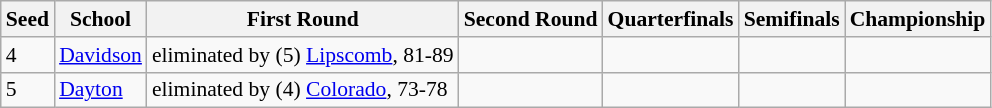<table class="sortable wikitable" style="white-space:nowrap; font-size:90%;">
<tr>
<th>Seed</th>
<th>School</th>
<th>First Round</th>
<th>Second Round</th>
<th>Quarterfinals</th>
<th>Semifinals</th>
<th>Championship</th>
</tr>
<tr>
<td>4</td>
<td><a href='#'>Davidson</a></td>
<td>eliminated by (5) <a href='#'>Lipscomb</a>, 81-89</td>
<td></td>
<td></td>
<td></td>
<td></td>
</tr>
<tr>
<td>5</td>
<td><a href='#'>Dayton</a></td>
<td>eliminated by (4) <a href='#'>Colorado</a>, 73-78</td>
<td></td>
<td></td>
<td></td>
<td></td>
</tr>
</table>
